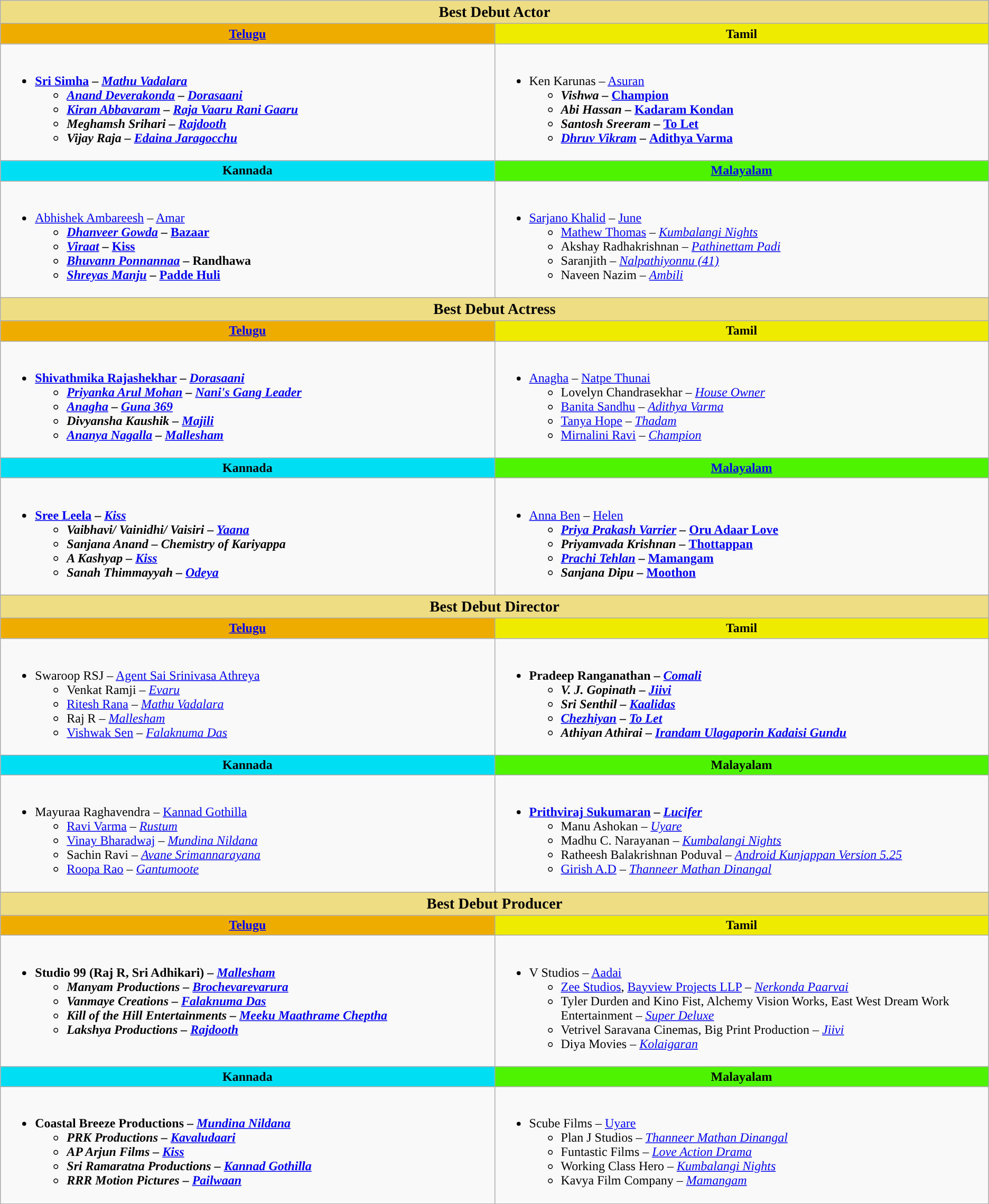<table class="wikitable" |>
<tr>
<th colspan="2" ! style="background:#eedd82; width:3000px; text-align:center;"><big><strong>Best Debut Actor</strong></big></th>
</tr>
<tr>
<th ! style="background:#efac00; width:50%; text-align:center;"><a href='#'>Telugu</a></th>
<th ! style="background:#efeb00; width:50%; text-align:center;">Tamil</th>
</tr>
<tr>
<td valign="top"><br><ul><li><strong><a href='#'>Sri Simha</a></strong> <strong>– <em><a href='#'>Mathu Vadalara</a><strong><em><ul><li><a href='#'>Anand Deverakonda</a> – </em><a href='#'>Dorasaani</a><em></li><li><a href='#'>Kiran Abbavaram</a> – </em><a href='#'>Raja Vaaru Rani Gaaru</a><em></li><li>Meghamsh Srihari – </em><a href='#'>Rajdooth</a><em></li><li>Vijay Raja – </em><a href='#'>Edaina Jaragocchu</a><em></li></ul></li></ul></td>
<td valign="top"><br><ul><li></strong>Ken Karunas<strong> </strong>– <a href='#'></em>Asuran<em></a><strong><ul><li>Vishwa – <a href='#'></em>Champion<em></a></li><li>Abi Hassan – </em><a href='#'>Kadaram Kondan</a><em></li><li>Santosh Sreeram – <a href='#'></em>To Let<em></a></li><li><a href='#'>Dhruv Vikram</a> – </em><a href='#'>Adithya Varma</a><em></li></ul></li></ul></td>
</tr>
<tr>
<th ! style="background:#00def3; text-align:center;">Kannada</th>
<th ! style="background:#4df300; text-align:center;"><a href='#'>Malayalam</a></th>
</tr>
<tr>
<td valign="top"><br><ul><li></strong><a href='#'>Abhishek Ambareesh</a><strong> </strong>– <a href='#'></em>Amar<em></a><strong><ul><li><a href='#'>Dhanveer Gowda</a> – <a href='#'></em>Bazaar<em></a></li><li><a href='#'>Viraat</a> – <a href='#'></em>Kiss<em></a></li><li><a href='#'>Bhuvann Ponnannaa</a> – </em>Randhawa<em></li><li><a href='#'>Shreyas Manju</a> – </em><a href='#'>Padde Huli</a><em></li></ul></li></ul></td>
<td valign="top"><br><ul><li></strong><a href='#'>Sarjano Khalid</a> – </em><a href='#'>June</a></em></strong><ul><li><a href='#'>Mathew Thomas</a> – <em><a href='#'>Kumbalangi Nights</a></em></li><li>Akshay Radhakrishnan – <em><a href='#'>Pathinettam Padi</a></em></li><li>Saranjith  – <em><a href='#'>Nalpathiyonnu (41)</a></em></li><li>Naveen Nazim  – <em><a href='#'>Ambili</a></em></li></ul></li></ul></td>
</tr>
<tr>
<th colspan="2" ! style="background:#eedd82; text-align:center;"><big><strong>Best Debut Actress</strong></big></th>
</tr>
<tr>
<th ! style="background:#efac00; text-align:center;"><a href='#'>Telugu</a></th>
<th ! style="background:#efeb00; text-align:center;">Tamil</th>
</tr>
<tr>
<td valign="top"><br><ul><li><strong><a href='#'>Shivathmika Rajashekhar</a> – <em><a href='#'>Dorasaani</a><strong><em><ul><li><a href='#'>Priyanka Arul Mohan</a> – </em><a href='#'>Nani's Gang Leader</a><em></li><li><a href='#'>Anagha</a> – </em><a href='#'>Guna 369</a><em></li><li>Divyansha Kaushik – </em><a href='#'>Majili</a><em></li><li><a href='#'>Ananya Nagalla</a> – </em><a href='#'>Mallesham</a><em></li></ul></li></ul></td>
<td valign="top"><br><ul><li></strong><a href='#'>Anagha</a> – </em><a href='#'>Natpe Thunai</a></em></strong><ul><li>Lovelyn Chandrasekhar – <em><a href='#'>House Owner</a></em></li><li><a href='#'>Banita Sandhu</a> – <em><a href='#'>Adithya Varma</a></em></li><li><a href='#'>Tanya Hope</a> – <em><a href='#'>Thadam</a></em></li><li><a href='#'>Mirnalini Ravi</a> – <em><a href='#'>Champion</a></em></li></ul></li></ul></td>
</tr>
<tr>
<th ! style="background:#00def3; text-align:center;">Kannada</th>
<th ! style="background:#4df300; text-align:center;"><a href='#'>Malayalam</a></th>
</tr>
<tr>
<td valign="top"><br><ul><li><strong><a href='#'>Sree Leela</a></strong> <strong>– <em><a href='#'>Kiss</a> <strong><em><ul><li>Vaibhavi/ Vainidhi/ Vaisiri – </em><a href='#'>Yaana</a><em></li><li>Sanjana Anand  – </em>Chemistry of Kariyappa<em></li><li>A Kashyap – </em><a href='#'>Kiss</a><em></li><li>Sanah Thimmayyah – </em><a href='#'>Odeya</a><em></li></ul></li></ul></td>
<td valign="top"><br><ul><li></strong><a href='#'>Anna Ben</a><strong> </strong>– <a href='#'></em>Helen<em></a><strong><ul><li><a href='#'>Priya Prakash Varrier</a> – </em><a href='#'>Oru Adaar Love</a><em></li><li>Priyamvada Krishnan – </em><a href='#'>Thottappan</a><em></li><li><a href='#'>Prachi Tehlan</a> – <a href='#'></em>Mamangam<em></a></li><li>Sanjana Dipu – </em><a href='#'>Moothon</a><em></li></ul></li></ul></td>
</tr>
<tr>
<th colspan="2" ! style="background:#eedd82; text-align:center;"><big></strong>Best Debut Director<strong></big></th>
</tr>
<tr>
<th ! style="background:#efac00; text-align:center;"><a href='#'>Telugu</a></th>
<th ! style="background:#efeb00; text-align:center;">Tamil</th>
</tr>
<tr>
<td valign="top"><br><ul><li></strong>Swaroop RSJ – </em><a href='#'>Agent Sai Srinivasa Athreya</a></em></strong><ul><li>Venkat Ramji – <em><a href='#'>Evaru</a></em></li><li><a href='#'>Ritesh Rana</a> – <em><a href='#'>Mathu Vadalara</a></em></li><li>Raj R – <em><a href='#'>Mallesham</a></em></li><li><a href='#'>Vishwak Sen</a> – <em><a href='#'>Falaknuma Das</a></em></li></ul></li></ul></td>
<td valign="top"><br><ul><li><strong>Pradeep Ranganathan – <em><a href='#'>Comali</a><strong><em><ul><li>V. J. Gopinath – </em><a href='#'>Jiivi</a><em></li><li>Sri Senthil – </em><a href='#'>Kaalidas</a><em></li><li><a href='#'>Chezhiyan</a> – <a href='#'></em>To Let<em></a></li><li>Athiyan Athirai – </em><a href='#'>Irandam Ulagaporin Kadaisi Gundu</a><em></li></ul></li></ul></td>
</tr>
<tr>
<th ! style="background:#00def3; text-align:center;">Kannada</th>
<th ! style="background:#4df300; text-align:center;">Malayalam</th>
</tr>
<tr>
<td valign="top"><br><ul><li></strong>Mayuraa Raghavendra – </em><a href='#'>Kannad Gothilla</a></em></strong><ul><li><a href='#'>Ravi Varma</a> – <a href='#'><em>Rustum</em></a></li><li><a href='#'>Vinay Bharadwaj</a> – <em><a href='#'>Mundina Nildana</a></em></li><li>Sachin Ravi – <em><a href='#'>Avane Srimannarayana</a></em></li><li><a href='#'>Roopa Rao</a> – <em><a href='#'>Gantumoote</a></em></li></ul></li></ul></td>
<td valign="top"><br><ul><li><strong><a href='#'>Prithviraj Sukumaran</a></strong> <strong>– <a href='#'><em>Lucifer</em></a></strong><ul><li>Manu Ashokan – <em><a href='#'>Uyare</a></em></li><li>Madhu C. Narayanan – <em><a href='#'>Kumbalangi Nights</a></em></li><li>Ratheesh Balakrishnan Poduval – <em><a href='#'>Android Kunjappan Version 5.25</a></em></li><li><a href='#'>Girish A.D</a> – <em><a href='#'>Thanneer Mathan Dinangal</a></em></li></ul></li></ul></td>
</tr>
<tr>
<th colspan="2" ! style="background:#eedd82; text-align:center;"><big><strong>Best Debut Producer</strong></big></th>
</tr>
<tr>
<th ! style="background:#efac00; text-align:center;"><a href='#'>Telugu</a></th>
<th ! style="background:#efeb00; text-align:center;">Tamil</th>
</tr>
<tr>
<td valign="top"><br><ul><li><strong>Studio 99 (Raj R, Sri Adhikari) – <em><a href='#'>Mallesham</a><strong><em><ul><li>Manyam Productions – </em><a href='#'>Brochevarevarura</a><em></li><li>Vanmaye Creations – </em><a href='#'>Falaknuma Das</a><em></li><li>Kill of the Hill Entertainments – </em><a href='#'>Meeku Maathrame Cheptha</a><em></li><li>Lakshya Productions – </em><a href='#'>Rajdooth</a><em></li></ul></li></ul></td>
<td valign="top"><br><ul><li></strong>V Studios – </em><a href='#'>Aadai</a></em></strong><ul><li><a href='#'>Zee Studios</a>, <a href='#'>Bayview Projects LLP</a> – <em><a href='#'>Nerkonda Paarvai</a></em></li><li>Tyler Durden and Kino Fist, Alchemy Vision Works, East West Dream Work Entertainment – <a href='#'><em>Super Deluxe</em></a></li><li>Vetrivel Saravana Cinemas, Big Print Production – <em><a href='#'>Jiivi</a></em></li><li>Diya Movies – <em><a href='#'>Kolaigaran</a></em></li></ul></li></ul></td>
</tr>
<tr>
<th ! style="background:#00def3; text-align:center;">Kannada</th>
<th ! style="background:#4df300; text-align:center;">Malayalam</th>
</tr>
<tr>
<td valign="top"><br><ul><li><strong>Coastal Breeze Productions – <em><a href='#'>Mundina Nildana</a><strong><em><ul><li>PRK Productions – </em><a href='#'>Kavaludaari</a><em></li><li>AP Arjun Films – <a href='#'></em>Kiss<em></a></li><li>Sri Ramaratna Productions – </em><a href='#'>Kannad Gothilla</a><em></li><li>RRR Motion Pictures – </em><a href='#'>Pailwaan</a><em></li></ul></li></ul></td>
<td valign="top"><br><ul><li></strong>Scube Films – </em><a href='#'>Uyare</a></em></strong><ul><li>Plan J Studios – <em><a href='#'>Thanneer Mathan Dinangal</a></em></li><li>Funtastic Films – <em><a href='#'>Love Action Drama</a></em></li><li>Working Class Hero – <em><a href='#'>Kumbalangi Nights</a></em></li><li>Kavya Film Company – <a href='#'><em>Mamangam</em></a></li></ul></li></ul></td>
</tr>
</table>
